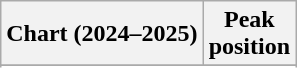<table class="wikitable sortable plainrowheaders" style="text-align:center">
<tr>
<th>Chart (2024–2025)</th>
<th>Peak<br>position</th>
</tr>
<tr>
</tr>
<tr>
</tr>
</table>
